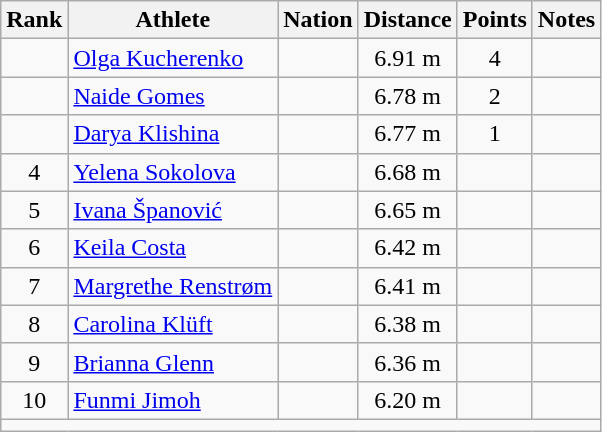<table class="wikitable sortable" style="text-align:center;">
<tr>
<th scope="col" style="width: 10px;">Rank</th>
<th scope="col">Athlete</th>
<th scope="col">Nation</th>
<th scope="col">Distance</th>
<th scope="col">Points</th>
<th scope="col">Notes</th>
</tr>
<tr>
<td></td>
<td align=left><a href='#'>Olga Kucherenko</a></td>
<td align=left></td>
<td>6.91 m </td>
<td>4</td>
<td></td>
</tr>
<tr>
<td></td>
<td align=left><a href='#'>Naide Gomes</a></td>
<td align=left></td>
<td>6.78 m </td>
<td>2</td>
<td></td>
</tr>
<tr>
<td></td>
<td align=left><a href='#'>Darya Klishina</a></td>
<td align=left></td>
<td>6.77 m </td>
<td>1</td>
<td></td>
</tr>
<tr>
<td>4</td>
<td align=left><a href='#'>Yelena Sokolova</a></td>
<td align=left></td>
<td>6.68 m </td>
<td></td>
<td></td>
</tr>
<tr>
<td>5</td>
<td align=left><a href='#'>Ivana Španović</a></td>
<td align=left></td>
<td>6.65 m </td>
<td></td>
<td></td>
</tr>
<tr>
<td>6</td>
<td align=left><a href='#'>Keila Costa</a></td>
<td align=left></td>
<td>6.42 m </td>
<td></td>
<td></td>
</tr>
<tr>
<td>7</td>
<td align=left><a href='#'>Margrethe Renstrøm</a></td>
<td align=left></td>
<td>6.41 m </td>
<td></td>
<td></td>
</tr>
<tr>
<td>8</td>
<td align=left><a href='#'>Carolina Klüft</a></td>
<td align=left></td>
<td>6.38 m </td>
<td></td>
<td></td>
</tr>
<tr>
<td>9</td>
<td align=left><a href='#'>Brianna Glenn</a></td>
<td align=left></td>
<td>6.36 m </td>
<td></td>
<td></td>
</tr>
<tr>
<td>10</td>
<td align=left><a href='#'>Funmi Jimoh</a></td>
<td align=left></td>
<td>6.20 m </td>
<td></td>
<td></td>
</tr>
<tr class="sortbottom">
<td colspan="6"></td>
</tr>
</table>
